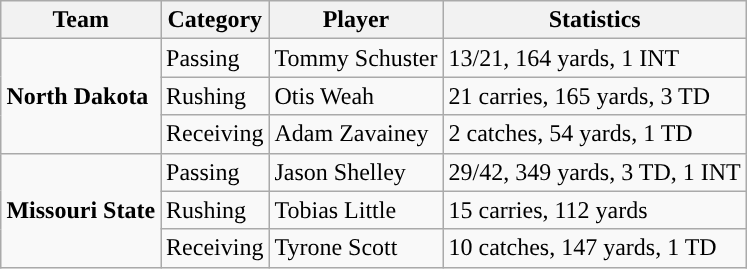<table class="wikitable" style="float: right;">
<tr>
<th>Team</th>
<th>Category</th>
<th>Player</th>
<th>Statistics</th>
</tr>
<tr>
<td rowspan=3><strong>North Dakota</strong></td>
<td>Passing</td>
<td>Tommy Schuster</td>
<td>13/21, 164 yards, 1 INT</td>
</tr>
<tr>
<td>Rushing</td>
<td>Otis Weah</td>
<td>21 carries, 165 yards, 3 TD</td>
</tr>
<tr>
<td>Receiving</td>
<td>Adam Zavainey</td>
<td>2 catches, 54 yards, 1 TD</td>
</tr>
<tr>
<td rowspan=3><strong>Missouri State</strong></td>
<td>Passing</td>
<td>Jason Shelley</td>
<td>29/42, 349 yards, 3 TD, 1 INT</td>
</tr>
<tr>
<td>Rushing</td>
<td>Tobias Little</td>
<td>15 carries, 112 yards</td>
</tr>
<tr>
<td>Receiving</td>
<td>Tyrone Scott</td>
<td>10 catches, 147 yards, 1 TD</td>
</tr>
</table>
